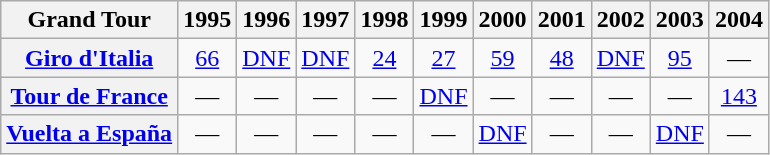<table class="wikitable plainrowheaders">
<tr>
<th>Grand Tour</th>
<th scope="col">1995</th>
<th scope="col">1996</th>
<th scope="col">1997</th>
<th scope="col">1998</th>
<th scope="col">1999</th>
<th scope="col">2000</th>
<th scope="col">2001</th>
<th scope="col">2002</th>
<th scope="col">2003</th>
<th scope="col">2004</th>
</tr>
<tr style="text-align:center;">
<th scope="row"> <a href='#'>Giro d'Italia</a></th>
<td style="text-align:center;"><a href='#'>66</a></td>
<td style="text-align:center;"><a href='#'>DNF</a></td>
<td style="text-align:center;"><a href='#'>DNF</a></td>
<td style="text-align:center;"><a href='#'>24</a></td>
<td style="text-align:center;"><a href='#'>27</a></td>
<td style="text-align:center;"><a href='#'>59</a></td>
<td style="text-align:center;"><a href='#'>48</a></td>
<td style="text-align:center;"><a href='#'>DNF</a></td>
<td style="text-align:center;"><a href='#'>95</a></td>
<td>—</td>
</tr>
<tr style="text-align:center;">
<th scope="row"> <a href='#'>Tour de France</a></th>
<td>—</td>
<td>—</td>
<td>—</td>
<td>—</td>
<td><a href='#'>DNF</a></td>
<td>—</td>
<td>—</td>
<td>—</td>
<td>—</td>
<td><a href='#'>143</a></td>
</tr>
<tr style="text-align:center;">
<th scope="row"> <a href='#'>Vuelta a España</a></th>
<td>—</td>
<td>—</td>
<td>—</td>
<td>—</td>
<td>—</td>
<td style="text-align:center;"><a href='#'>DNF</a></td>
<td>—</td>
<td>—</td>
<td style="text-align:center;"><a href='#'>DNF</a></td>
<td>—</td>
</tr>
</table>
